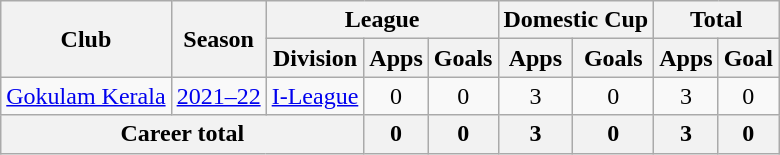<table class="wikitable" style="text-align: center;">
<tr>
<th rowspan="2">Club</th>
<th rowspan="2">Season</th>
<th colspan="3">League</th>
<th colspan="2">Domestic Cup</th>
<th colspan="2">Total</th>
</tr>
<tr>
<th>Division</th>
<th>Apps</th>
<th>Goals</th>
<th>Apps</th>
<th>Goals</th>
<th>Apps</th>
<th>Goal</th>
</tr>
<tr>
<td><a href='#'>Gokulam Kerala</a></td>
<td><a href='#'>2021–22</a></td>
<td><a href='#'>I-League</a></td>
<td>0</td>
<td>0</td>
<td>3</td>
<td>0</td>
<td>3</td>
<td>0</td>
</tr>
<tr>
<th colspan="3">Career total</th>
<th>0</th>
<th>0</th>
<th>3</th>
<th>0</th>
<th>3</th>
<th>0</th>
</tr>
</table>
